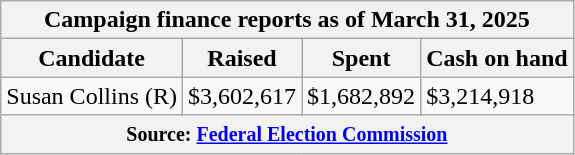<table class="wikitable sortable">
<tr>
<th colspan=4>Campaign finance reports as of March 31, 2025</th>
</tr>
<tr style="text-align:center;">
<th>Candidate</th>
<th>Raised</th>
<th>Spent</th>
<th>Cash on hand</th>
</tr>
<tr>
<td>Susan Collins (R)</td>
<td>$3,602,617</td>
<td>$1,682,892</td>
<td>$3,214,918</td>
</tr>
<tr>
<th colspan="4"><small>Source: <a href='#'>Federal Election Commission</a></small></th>
</tr>
</table>
